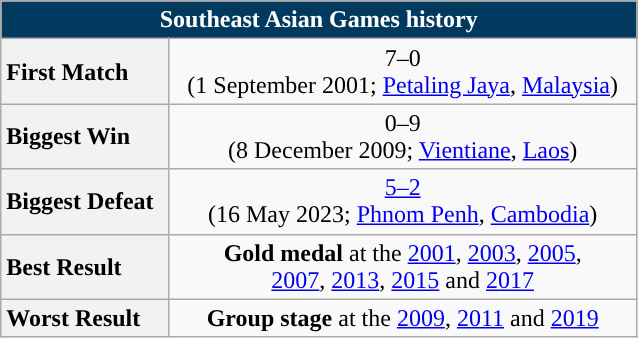<table class="wikitable" style="text-align: center; font-size:100%; width: 425px">
<tr>
<th colspan="6" style="background: #013A5E; color: #FFFFFF;">Southeast Asian Games history</th>
</tr>
<tr>
<th style="text-align: left;">First Match</th>
<td align=center> 7–0 <br>(1 September 2001; <a href='#'>Petaling Jaya</a>, <a href='#'>Malaysia</a>)</td>
</tr>
<tr>
<th style="text-align: left;">Biggest Win</th>
<td align=center> 0–9 <br>(8 December 2009; <a href='#'>Vientiane</a>, <a href='#'>Laos</a>)</td>
</tr>
<tr>
<th style="text-align: left;">Biggest Defeat</th>
<td align=center> <a href='#'>5–2</a> <br>(16 May 2023; <a href='#'>Phnom Penh</a>, <a href='#'>Cambodia</a>)</td>
</tr>
<tr>
<th style="text-align: left;">Best Result</th>
<td align=center><strong>Gold medal</strong> at the <a href='#'>2001</a>, <a href='#'>2003</a>, <a href='#'>2005</a>,<br><a href='#'>2007</a>, <a href='#'>2013</a>, <a href='#'>2015</a> and <a href='#'>2017</a></td>
</tr>
<tr>
<th style="text-align: left;">Worst Result</th>
<td align=center><strong>Group stage</strong> at the <a href='#'>2009</a>, <a href='#'>2011</a> and <a href='#'>2019</a></td>
</tr>
</table>
